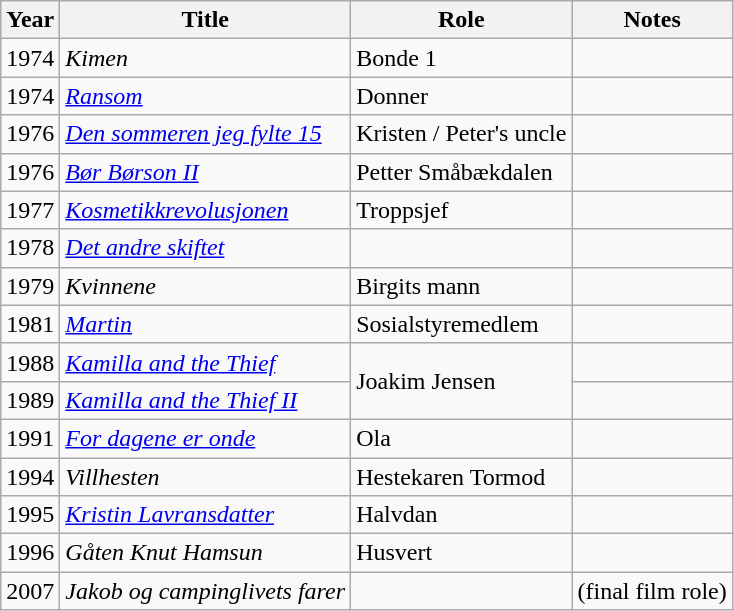<table class="wikitable">
<tr>
<th>Year</th>
<th>Title</th>
<th>Role</th>
<th>Notes</th>
</tr>
<tr>
<td>1974</td>
<td><em>Kimen</em></td>
<td>Bonde 1</td>
<td></td>
</tr>
<tr>
<td>1974</td>
<td><em><a href='#'>Ransom</a></em></td>
<td>Donner</td>
<td></td>
</tr>
<tr>
<td>1976</td>
<td><em><a href='#'>Den sommeren jeg fylte 15</a></em></td>
<td>Kristen / Peter's uncle</td>
<td></td>
</tr>
<tr>
<td>1976</td>
<td><em><a href='#'>Bør Børson II</a></em></td>
<td>Petter Småbækdalen</td>
<td></td>
</tr>
<tr>
<td>1977</td>
<td><em><a href='#'>Kosmetikkrevolusjonen</a></em></td>
<td>Troppsjef</td>
<td></td>
</tr>
<tr>
<td>1978</td>
<td><em><a href='#'>Det andre skiftet</a></em></td>
<td></td>
<td></td>
</tr>
<tr>
<td>1979</td>
<td><em>Kvinnene</em></td>
<td>Birgits mann</td>
<td></td>
</tr>
<tr>
<td>1981</td>
<td><em><a href='#'>Martin</a></em></td>
<td>Sosialstyremedlem</td>
<td></td>
</tr>
<tr>
<td>1988</td>
<td><em><a href='#'>Kamilla and the Thief</a></em></td>
<td rowspan="2">Joakim Jensen</td>
<td></td>
</tr>
<tr>
<td>1989</td>
<td><em><a href='#'>Kamilla and the Thief II</a></em></td>
<td></td>
</tr>
<tr>
<td>1991</td>
<td><em><a href='#'>For dagene er onde</a></em></td>
<td>Ola</td>
<td></td>
</tr>
<tr>
<td>1994</td>
<td><em>Villhesten</em></td>
<td>Hestekaren Tormod</td>
<td></td>
</tr>
<tr>
<td>1995</td>
<td><em><a href='#'>Kristin Lavransdatter</a></em></td>
<td>Halvdan</td>
<td></td>
</tr>
<tr>
<td>1996</td>
<td><em>Gåten Knut Hamsun</em></td>
<td>Husvert</td>
<td></td>
</tr>
<tr>
<td>2007</td>
<td><em>Jakob og campinglivets farer</em></td>
<td></td>
<td>(final film role)</td>
</tr>
</table>
